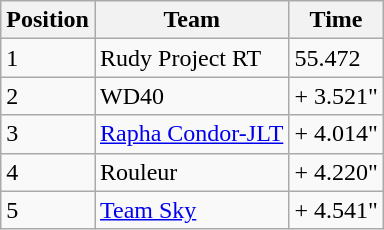<table class="wikitable">
<tr>
<th>Position</th>
<th>Team</th>
<th>Time</th>
</tr>
<tr>
<td>1</td>
<td>Rudy Project RT</td>
<td>55.472</td>
</tr>
<tr>
<td>2</td>
<td>WD40</td>
<td>+ 3.521"</td>
</tr>
<tr>
<td>3</td>
<td><a href='#'>Rapha Condor-JLT</a></td>
<td>+ 4.014"</td>
</tr>
<tr>
<td>4</td>
<td>Rouleur</td>
<td>+ 4.220"</td>
</tr>
<tr>
<td>5</td>
<td><a href='#'>Team Sky</a></td>
<td>+ 4.541"</td>
</tr>
</table>
